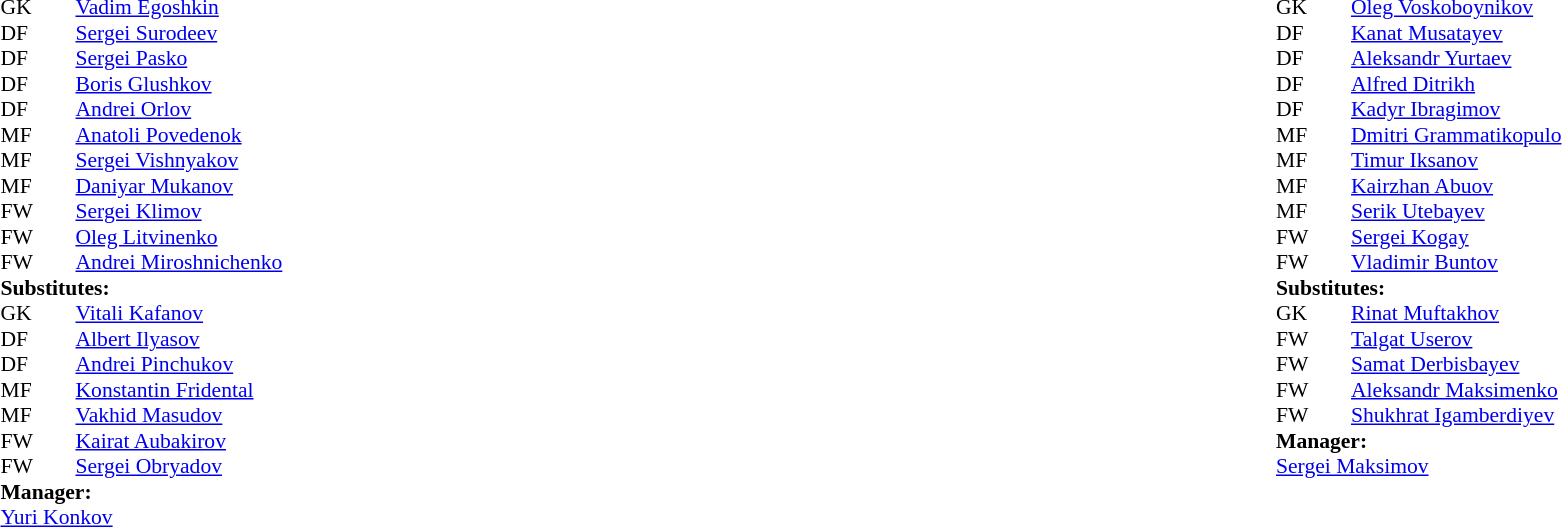<table style="width:100%;">
<tr>
<td style="vertical-align:top; width:50%;"><br><table style="font-size: 90%" cellspacing="0" cellpadding="0">
<tr>
<th width=25></th>
<th width=25></th>
</tr>
<tr>
<td>GK</td>
<td></td>
<td> <a href='#'>Vadim Egoshkin</a></td>
</tr>
<tr>
<td>DF</td>
<td></td>
<td> <a href='#'>Sergei Surodeev</a></td>
</tr>
<tr>
<td>DF</td>
<td></td>
<td> <a href='#'>Sergei Pasko</a></td>
</tr>
<tr>
<td>DF</td>
<td></td>
<td> <a href='#'>Boris Glushkov</a></td>
</tr>
<tr>
<td>DF</td>
<td></td>
<td> <a href='#'>Andrei Orlov</a></td>
<td></td>
</tr>
<tr>
<td>MF</td>
<td></td>
<td> <a href='#'>Anatoli Povedenok</a></td>
<td></td>
<td></td>
</tr>
<tr>
<td>MF</td>
<td></td>
<td> <a href='#'>Sergei Vishnyakov</a></td>
<td></td>
<td></td>
</tr>
<tr>
<td>MF</td>
<td></td>
<td> <a href='#'>Daniyar Mukanov</a></td>
<td></td>
<td></td>
</tr>
<tr>
<td>FW</td>
<td></td>
<td> <a href='#'>Sergei Klimov</a></td>
</tr>
<tr>
<td>FW</td>
<td></td>
<td> <a href='#'>Oleg Litvinenko</a></td>
</tr>
<tr>
<td>FW</td>
<td></td>
<td> <a href='#'>Andrei Miroshnichenko</a></td>
</tr>
<tr>
<td colspan=4><strong>Substitutes:</strong></td>
</tr>
<tr>
<td>GK</td>
<td></td>
<td> <a href='#'>Vitali Kafanov</a></td>
</tr>
<tr>
<td>DF</td>
<td></td>
<td> <a href='#'>Albert Ilyasov</a></td>
</tr>
<tr>
<td>DF</td>
<td></td>
<td> <a href='#'>Andrei Pinchukov</a></td>
</tr>
<tr>
<td>MF</td>
<td></td>
<td> <a href='#'>Konstantin Fridental</a></td>
<td></td>
<td></td>
</tr>
<tr>
<td>MF</td>
<td></td>
<td> <a href='#'>Vakhid Masudov</a></td>
<td></td>
<td></td>
</tr>
<tr>
<td>FW</td>
<td></td>
<td> <a href='#'>Kairat Aubakirov</a></td>
<td></td>
<td></td>
</tr>
<tr>
<td>FW</td>
<td></td>
<td> <a href='#'>Sergei Obryadov</a></td>
</tr>
<tr>
<td colspan=4><strong>Manager:</strong></td>
</tr>
<tr>
<td colspan="4"> <a href='#'>Yuri Konkov</a></td>
</tr>
</table>
</td>
<td valign="top"></td>
<td style="vertical-align:top; width:50%;"><br><table cellspacing="0" cellpadding="0" style="font-size:90%; margin:auto;">
<tr>
<th width=25></th>
<th width=25></th>
</tr>
<tr>
<td>GK</td>
<td></td>
<td> <a href='#'>Oleg Voskoboynikov</a></td>
</tr>
<tr>
<td>DF</td>
<td></td>
<td> <a href='#'>Kanat Musatayev</a></td>
</tr>
<tr>
<td>DF</td>
<td></td>
<td> <a href='#'>Aleksandr Yurtaev</a></td>
<td></td>
</tr>
<tr>
<td>DF</td>
<td></td>
<td> <a href='#'>Alfred Ditrikh</a></td>
</tr>
<tr>
<td>DF</td>
<td></td>
<td> <a href='#'>Kadyr Ibragimov</a></td>
</tr>
<tr>
<td>MF</td>
<td></td>
<td> <a href='#'>Dmitri Grammatikopulo</a></td>
</tr>
<tr>
<td>MF</td>
<td></td>
<td> <a href='#'>Timur Iksanov</a></td>
</tr>
<tr>
<td>MF</td>
<td></td>
<td> <a href='#'>Kairzhan Abuov</a></td>
<td></td>
</tr>
<tr>
<td>MF</td>
<td></td>
<td> <a href='#'>Serik Utebayev</a></td>
</tr>
<tr>
<td>FW</td>
<td></td>
<td> <a href='#'>Sergei Kogay</a></td>
<td></td>
</tr>
<tr>
<td>FW</td>
<td></td>
<td> <a href='#'>Vladimir Buntov</a></td>
<td></td>
</tr>
<tr>
<td colspan=4><strong>Substitutes:</strong></td>
</tr>
<tr>
<td>GK</td>
<td></td>
<td> <a href='#'>Rinat Muftakhov</a></td>
</tr>
<tr>
<td>FW</td>
<td></td>
<td> <a href='#'>Talgat Userov</a></td>
</tr>
<tr>
<td>FW</td>
<td></td>
<td> <a href='#'>Samat Derbisbayev</a> </td>
</tr>
<tr>
<td>FW</td>
<td></td>
<td> <a href='#'>Aleksandr Maksimenko</a></td>
<td></td>
</tr>
<tr>
<td>FW</td>
<td></td>
<td> <a href='#'>Shukhrat Igamberdiyev</a></td>
</tr>
<tr>
<td colspan=4><strong>Manager:</strong></td>
</tr>
<tr>
<td colspan="4"> <a href='#'>Sergei Maksimov</a></td>
</tr>
</table>
</td>
</tr>
</table>
